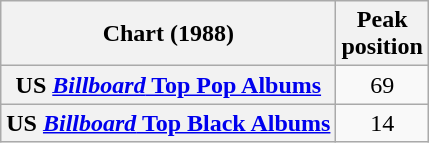<table class="wikitable sortable plainrowheaders">
<tr>
<th scope="col">Chart (1988)</th>
<th scope="col">Peak<br>position</th>
</tr>
<tr>
<th scope="row">US <a href='#'><em>Billboard</em> Top Pop Albums</a></th>
<td style="text-align:center;">69</td>
</tr>
<tr>
<th scope="row">US <a href='#'><em>Billboard</em> Top Black Albums</a></th>
<td style="text-align:center;">14</td>
</tr>
</table>
